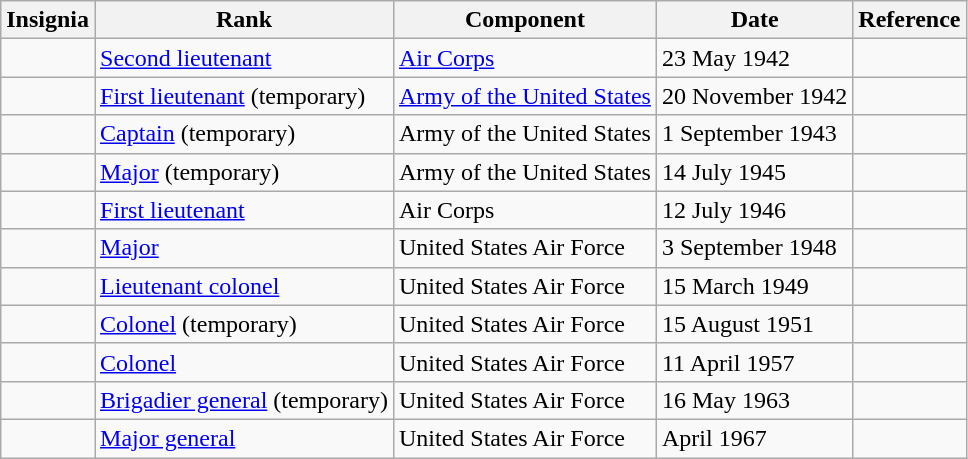<table class="wikitable">
<tr>
<th>Insignia</th>
<th>Rank</th>
<th>Component</th>
<th>Date</th>
<th>Reference</th>
</tr>
<tr>
<td></td>
<td><a href='#'>Second lieutenant</a></td>
<td><a href='#'>Air Corps</a></td>
<td>23 May 1942</td>
<td></td>
</tr>
<tr>
<td></td>
<td><a href='#'>First lieutenant</a> (temporary)</td>
<td><a href='#'>Army of the United States</a></td>
<td>20 November 1942</td>
<td></td>
</tr>
<tr>
<td></td>
<td><a href='#'>Captain</a> (temporary)</td>
<td>Army of the United States</td>
<td>1 September 1943</td>
<td></td>
</tr>
<tr>
<td></td>
<td><a href='#'>Major</a> (temporary)</td>
<td>Army of the United States</td>
<td>14 July 1945</td>
<td></td>
</tr>
<tr>
<td></td>
<td><a href='#'>First lieutenant</a></td>
<td>Air Corps</td>
<td>12 July 1946</td>
<td></td>
</tr>
<tr>
<td></td>
<td><a href='#'>Major</a></td>
<td>United States Air Force</td>
<td>3 September 1948</td>
<td></td>
</tr>
<tr>
<td></td>
<td><a href='#'>Lieutenant colonel</a></td>
<td>United States Air Force</td>
<td>15 March 1949</td>
<td></td>
</tr>
<tr>
<td></td>
<td><a href='#'>Colonel</a> (temporary)</td>
<td>United States Air Force</td>
<td>15 August 1951</td>
<td></td>
</tr>
<tr>
<td></td>
<td><a href='#'>Colonel</a></td>
<td>United States Air Force</td>
<td>11 April 1957</td>
<td></td>
</tr>
<tr>
<td></td>
<td><a href='#'>Brigadier general</a> (temporary)</td>
<td>United States Air Force</td>
<td>16 May 1963</td>
<td></td>
</tr>
<tr>
<td></td>
<td><a href='#'>Major general</a></td>
<td>United States Air Force</td>
<td>April 1967</td>
<td></td>
</tr>
</table>
